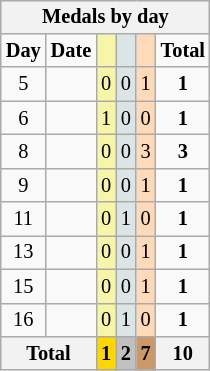<table class="wikitable" style="font-size:85%; float:right; text-align:center">
<tr style="background:#efefef;">
<th colspan=6><strong>Medals by day</strong></th>
</tr>
<tr align=center>
<td><strong>Day</strong></td>
<td><strong>Date</strong></td>
<td style="background:#f7f6a8;"></td>
<td style="background:#dce5e5;"></td>
<td style="background:#ffdab9;"></td>
<td><strong>Total</strong></td>
</tr>
<tr align=center>
<td>5</td>
<td></td>
<td style="background:#F7F6A8;">0</td>
<td style="background:#DCE5E5;">0</td>
<td style="background:#FFDAB9;">1</td>
<td><strong>1</strong></td>
</tr>
<tr align=center>
<td>6</td>
<td></td>
<td style="background:#F7F6A8;">1</td>
<td style="background:#DCE5E5;">0</td>
<td style="background:#FFDAB9;">0</td>
<td><strong>1</strong></td>
</tr>
<tr align=center>
<td>8</td>
<td></td>
<td style="background:#F7F6A8;">0</td>
<td style="background:#DCE5E5;">0</td>
<td style="background:#FFDAB9;">3</td>
<td><strong>3</strong></td>
</tr>
<tr align=center>
<td>9</td>
<td></td>
<td style="background:#F7F6A8;">0</td>
<td style="background:#DCE5E5;">0</td>
<td style="background:#FFDAB9;">1</td>
<td><strong>1</strong></td>
</tr>
<tr align=center>
<td>11</td>
<td></td>
<td style="background:#F7F6A8;">0</td>
<td style="background:#DCE5E5;">1</td>
<td style="background:#FFDAB9;">0</td>
<td><strong>1</strong></td>
</tr>
<tr align=center>
<td>13</td>
<td></td>
<td style="background:#F7F6A8;">0</td>
<td style="background:#DCE5E5;">0</td>
<td style="background:#FFDAB9;">1</td>
<td><strong>1</strong></td>
</tr>
<tr align=center>
<td>15</td>
<td></td>
<td style="background:#F7F6A8;">0</td>
<td style="background:#DCE5E5;">0</td>
<td style="background:#FFDAB9;">1</td>
<td><strong>1</strong></td>
</tr>
<tr align=center>
<td>16</td>
<td></td>
<td style="background:#F7F6A8;">0</td>
<td style="background:#DCE5E5;">1</td>
<td style="background:#FFDAB9;">0</td>
<td><strong>1</strong></td>
</tr>
<tr align=center>
<th colspan=2><strong>Total</strong></th>
<th style="background:gold;"><strong>1</strong></th>
<th style="background:silver;"><strong>2</strong></th>
<th style="background:#c96;"><strong>7</strong></th>
<th><strong>10</strong></th>
</tr>
</table>
